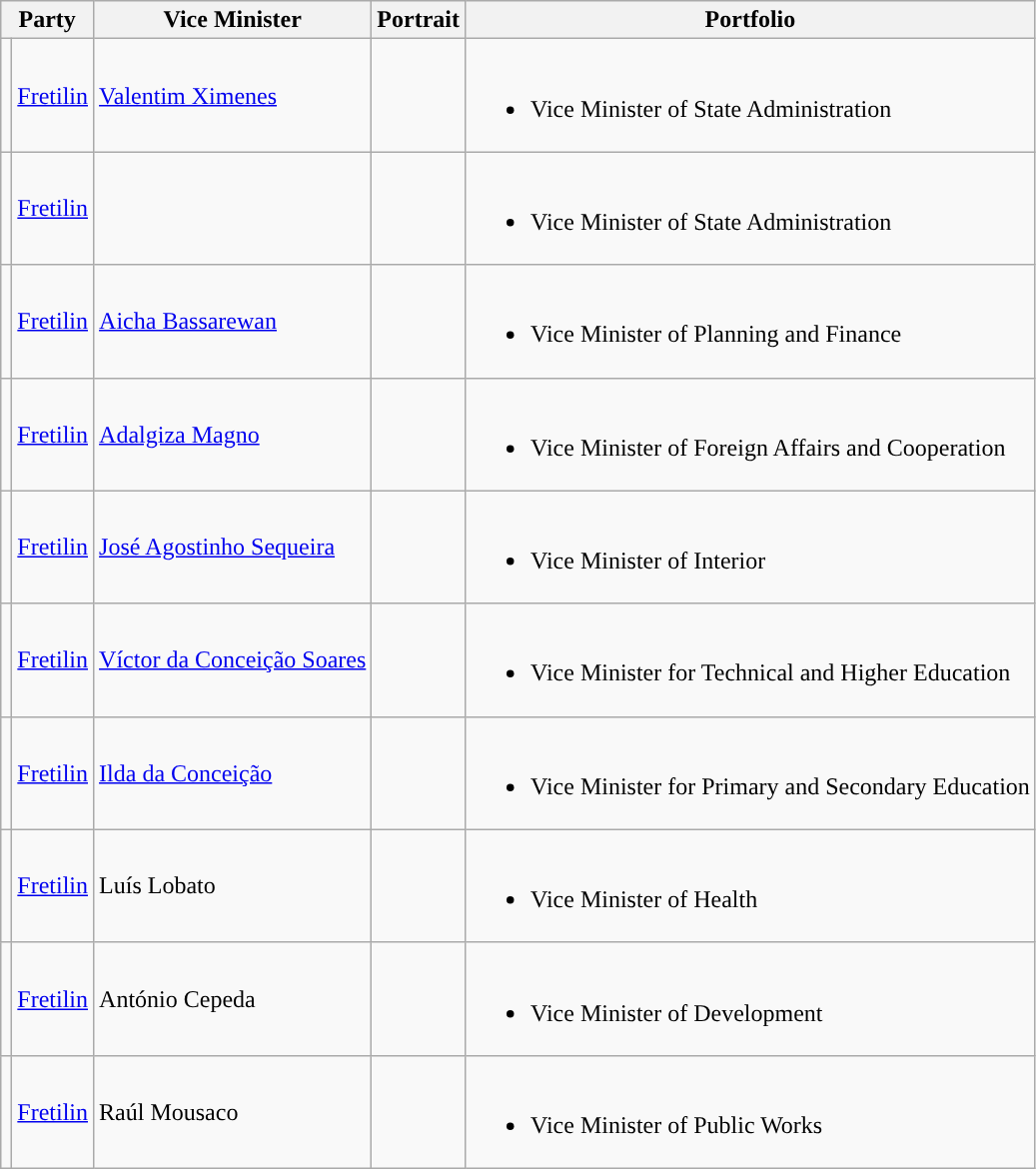<table class="wikitable sortable">
<tr>
<th colspan="2">Party</th>
<th>Vice Minister</th>
<th>Portrait</th>
<th>Portfolio</th>
</tr>
<tr>
<td style="background:"></td>
<td><a href='#'>Fretilin</a></td>
<td><a href='#'>Valentim Ximenes</a></td>
<td></td>
<td><br><ul><li>Vice Minister of State Administration</li></ul></td>
</tr>
<tr>
<td style="background:"></td>
<td><a href='#'>Fretilin</a></td>
<td></td>
<td></td>
<td><br><ul><li>Vice Minister of State Administration</li></ul></td>
</tr>
<tr>
<td style="background:"></td>
<td><a href='#'>Fretilin</a></td>
<td><a href='#'>Aicha Bassarewan</a></td>
<td></td>
<td><br><ul><li>Vice Minister of Planning and Finance</li></ul></td>
</tr>
<tr>
<td style="background:"></td>
<td><a href='#'>Fretilin</a></td>
<td><a href='#'>Adalgiza Magno</a></td>
<td></td>
<td><br><ul><li>Vice Minister of Foreign Affairs and Cooperation</li></ul></td>
</tr>
<tr>
<td style="background:"></td>
<td><a href='#'>Fretilin</a></td>
<td><a href='#'>José Agostinho Sequeira</a></td>
<td></td>
<td><br><ul><li>Vice Minister of Interior</li></ul></td>
</tr>
<tr>
<td style="background:"></td>
<td><a href='#'>Fretilin</a></td>
<td><a href='#'>Víctor da Conceição Soares</a></td>
<td></td>
<td><br><ul><li>Vice Minister for Technical and Higher Education</li></ul></td>
</tr>
<tr>
<td style="background:"></td>
<td><a href='#'>Fretilin</a></td>
<td><a href='#'>Ilda da Conceição</a></td>
<td></td>
<td><br><ul><li>Vice Minister for Primary and Secondary Education</li></ul></td>
</tr>
<tr>
<td style="background:"></td>
<td><a href='#'>Fretilin</a></td>
<td>Luís Lobato</td>
<td></td>
<td><br><ul><li>Vice Minister of Health</li></ul></td>
</tr>
<tr>
<td style="background:"></td>
<td><a href='#'>Fretilin</a></td>
<td>António Cepeda</td>
<td></td>
<td><br><ul><li>Vice Minister of Development</li></ul></td>
</tr>
<tr>
<td style="background:"></td>
<td><a href='#'>Fretilin</a></td>
<td>Raúl Mousaco</td>
<td></td>
<td><br><ul><li>Vice Minister of Public Works</li></ul></td>
</tr>
</table>
